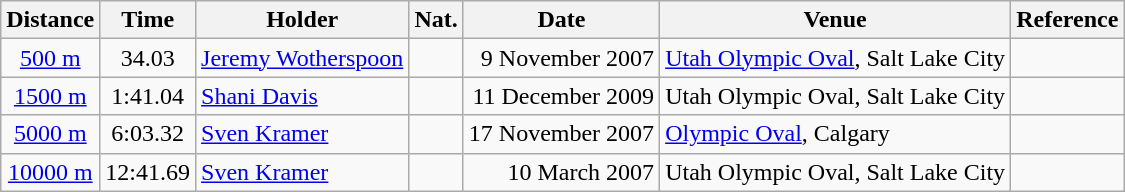<table class="wikitable" border="1" style="text-align:center">
<tr>
<th>Distance</th>
<th>Time</th>
<th>Holder</th>
<th>Nat.</th>
<th>Date</th>
<th>Venue</th>
<th>Reference</th>
</tr>
<tr>
<td><a href='#'>500 m</a></td>
<td>34.03</td>
<td align=left><a href='#'>Jeremy Wotherspoon</a></td>
<td></td>
<td align=right>9 November 2007</td>
<td align=left><a href='#'>Utah Olympic Oval</a>, Salt Lake City</td>
<td></td>
</tr>
<tr>
<td><a href='#'>1500 m</a></td>
<td>1:41.04</td>
<td align=left><a href='#'>Shani Davis</a></td>
<td></td>
<td align=right>11 December 2009</td>
<td align=left>Utah Olympic Oval, Salt Lake City</td>
<td></td>
</tr>
<tr>
<td><a href='#'>5000 m</a></td>
<td>6:03.32</td>
<td align=left><a href='#'>Sven Kramer</a></td>
<td></td>
<td align=right>17 November 2007</td>
<td align=left><a href='#'>Olympic Oval</a>, Calgary</td>
<td></td>
</tr>
<tr>
<td><a href='#'>10000 m</a></td>
<td>12:41.69</td>
<td align=left><a href='#'>Sven Kramer</a></td>
<td></td>
<td align=right>10 March 2007</td>
<td align=left>Utah Olympic Oval, Salt Lake City</td>
<td></td>
</tr>
</table>
